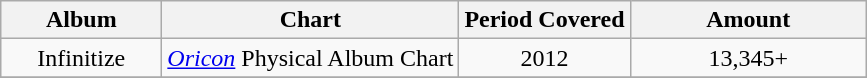<table class="wikitable">
<tr>
<th width='100'>Album</th>
<th>Chart</th>
<th>Period Covered</th>
<th style="width:150px;">Amount</th>
</tr>
<tr>
<td align="center">Infinitize</td>
<td align="center"><em><a href='#'>Oricon</a></em> Physical Album Chart</td>
<td align="center">2012</td>
<td align="center">13,345+</td>
</tr>
<tr>
</tr>
</table>
